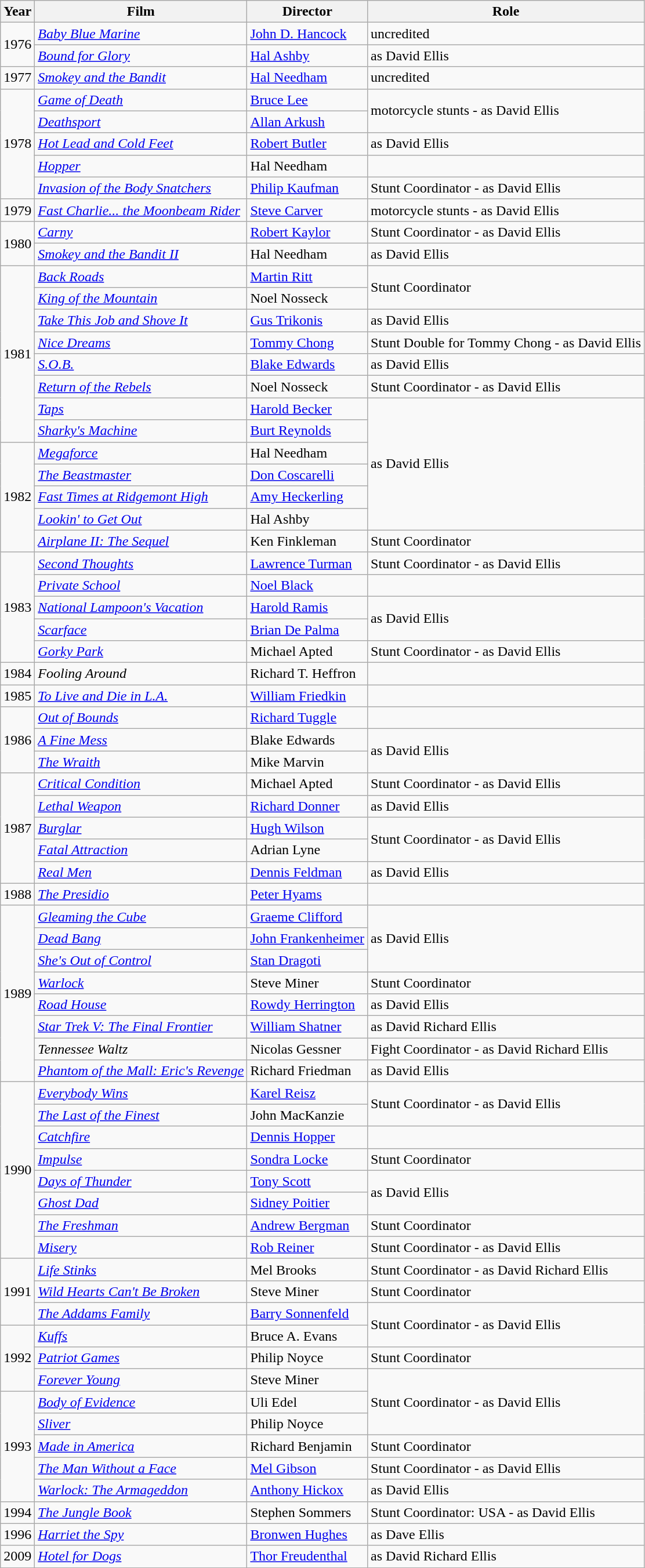<table class="wikitable sortable">
<tr>
<th>Year</th>
<th>Film</th>
<th>Director</th>
<th>Role</th>
</tr>
<tr>
<td rowspan="2">1976</td>
<td><em><a href='#'>Baby Blue Marine</a></em></td>
<td><a href='#'>John D. Hancock</a></td>
<td>uncredited</td>
</tr>
<tr>
<td><em><a href='#'>Bound for Glory</a></em></td>
<td><a href='#'>Hal Ashby</a></td>
<td>as David Ellis</td>
</tr>
<tr>
<td>1977</td>
<td><em><a href='#'>Smokey and the Bandit</a></em></td>
<td><a href='#'>Hal Needham</a></td>
<td>uncredited</td>
</tr>
<tr>
<td rowspan="5">1978</td>
<td><em><a href='#'>Game of Death</a></em></td>
<td><a href='#'>Bruce Lee</a></td>
<td rowspan="2">motorcycle stunts - as David Ellis</td>
</tr>
<tr>
<td><em><a href='#'>Deathsport</a></em></td>
<td><a href='#'>Allan Arkush</a></td>
</tr>
<tr>
<td><em><a href='#'>Hot Lead and Cold Feet</a></em></td>
<td><a href='#'>Robert Butler</a></td>
<td>as David Ellis</td>
</tr>
<tr>
<td><em><a href='#'>Hopper</a></em></td>
<td>Hal Needham</td>
<td></td>
</tr>
<tr>
<td><em><a href='#'>Invasion of the Body Snatchers</a></em></td>
<td><a href='#'>Philip Kaufman</a></td>
<td>Stunt Coordinator - as David Ellis</td>
</tr>
<tr>
<td>1979</td>
<td><em><a href='#'>Fast Charlie... the Moonbeam Rider</a></em></td>
<td><a href='#'>Steve Carver</a></td>
<td>motorcycle stunts - as David Ellis</td>
</tr>
<tr>
<td rowspan="2">1980</td>
<td><em><a href='#'>Carny</a></em></td>
<td><a href='#'>Robert Kaylor</a></td>
<td>Stunt Coordinator - as David Ellis</td>
</tr>
<tr>
<td><em><a href='#'>Smokey and the Bandit II</a></em></td>
<td>Hal Needham</td>
<td>as David Ellis</td>
</tr>
<tr>
<td rowspan="8">1981</td>
<td><em><a href='#'>Back Roads</a></em></td>
<td><a href='#'>Martin Ritt</a></td>
<td rowspan="2">Stunt Coordinator</td>
</tr>
<tr>
<td><em><a href='#'>King of the Mountain</a></em></td>
<td>Noel Nosseck</td>
</tr>
<tr>
<td><em><a href='#'>Take This Job and Shove It</a></em></td>
<td><a href='#'>Gus Trikonis</a></td>
<td>as David Ellis</td>
</tr>
<tr>
<td><em><a href='#'>Nice Dreams</a></em></td>
<td><a href='#'>Tommy Chong</a></td>
<td>Stunt Double for Tommy Chong - as David Ellis</td>
</tr>
<tr>
<td><em><a href='#'>S.O.B.</a></em></td>
<td><a href='#'>Blake Edwards</a></td>
<td>as David Ellis</td>
</tr>
<tr>
<td><em><a href='#'>Return of the Rebels</a></em></td>
<td>Noel Nosseck</td>
<td>Stunt Coordinator - as David Ellis</td>
</tr>
<tr>
<td><em><a href='#'>Taps</a></em></td>
<td><a href='#'>Harold Becker</a></td>
<td rowspan="6">as David Ellis</td>
</tr>
<tr>
<td><em><a href='#'>Sharky's Machine</a></em></td>
<td><a href='#'>Burt Reynolds</a></td>
</tr>
<tr>
<td rowspan="5">1982</td>
<td><em><a href='#'>Megaforce</a></em></td>
<td>Hal Needham</td>
</tr>
<tr>
<td><em><a href='#'>The Beastmaster</a></em></td>
<td><a href='#'>Don Coscarelli</a></td>
</tr>
<tr>
<td><em><a href='#'>Fast Times at Ridgemont High</a></em></td>
<td><a href='#'>Amy Heckerling</a></td>
</tr>
<tr>
<td><em><a href='#'>Lookin' to Get Out</a></em></td>
<td>Hal Ashby</td>
</tr>
<tr>
<td><em><a href='#'>Airplane II: The Sequel</a></em></td>
<td>Ken Finkleman</td>
<td>Stunt Coordinator</td>
</tr>
<tr>
<td rowspan="5">1983</td>
<td><em><a href='#'>Second Thoughts</a></em></td>
<td><a href='#'>Lawrence Turman</a></td>
<td>Stunt Coordinator - as David Ellis</td>
</tr>
<tr>
<td><em><a href='#'>Private School</a></em></td>
<td><a href='#'>Noel Black</a></td>
<td></td>
</tr>
<tr>
<td><em><a href='#'>National Lampoon's Vacation</a></em></td>
<td><a href='#'>Harold Ramis</a></td>
<td rowspan="2">as David Ellis</td>
</tr>
<tr>
<td><em><a href='#'>Scarface</a></em></td>
<td><a href='#'>Brian De Palma</a></td>
</tr>
<tr>
<td><em><a href='#'>Gorky Park</a></em></td>
<td>Michael Apted</td>
<td>Stunt Coordinator - as David Ellis</td>
</tr>
<tr>
<td>1984</td>
<td><em>Fooling Around</em></td>
<td>Richard T. Heffron</td>
<td></td>
</tr>
<tr>
<td>1985</td>
<td><em><a href='#'>To Live and Die in L.A.</a></em></td>
<td><a href='#'>William Friedkin</a></td>
<td></td>
</tr>
<tr>
<td rowspan="3">1986</td>
<td><em><a href='#'>Out of Bounds</a></em></td>
<td><a href='#'>Richard Tuggle</a></td>
<td></td>
</tr>
<tr>
<td><em><a href='#'>A Fine Mess</a></em></td>
<td>Blake Edwards</td>
<td rowspan="2">as David Ellis</td>
</tr>
<tr>
<td><em><a href='#'>The Wraith</a></em></td>
<td>Mike Marvin</td>
</tr>
<tr>
<td rowspan="5">1987</td>
<td><em><a href='#'>Critical Condition</a></em></td>
<td>Michael Apted</td>
<td>Stunt Coordinator - as David Ellis</td>
</tr>
<tr>
<td><em><a href='#'>Lethal Weapon</a></em></td>
<td><a href='#'>Richard Donner</a></td>
<td>as David Ellis</td>
</tr>
<tr>
<td><em><a href='#'>Burglar</a></em></td>
<td><a href='#'>Hugh Wilson</a></td>
<td rowspan="2">Stunt Coordinator - as David Ellis</td>
</tr>
<tr>
<td><em><a href='#'>Fatal Attraction</a></em></td>
<td>Adrian Lyne</td>
</tr>
<tr>
<td><em><a href='#'>Real Men</a></em></td>
<td><a href='#'>Dennis Feldman</a></td>
<td>as David Ellis</td>
</tr>
<tr>
<td>1988</td>
<td><em><a href='#'>The Presidio</a></em></td>
<td><a href='#'>Peter Hyams</a></td>
<td></td>
</tr>
<tr>
<td rowspan="8">1989</td>
<td><em><a href='#'>Gleaming the Cube</a></em></td>
<td><a href='#'>Graeme Clifford</a></td>
<td rowspan="3">as David Ellis</td>
</tr>
<tr>
<td><em><a href='#'>Dead Bang</a></em></td>
<td><a href='#'>John Frankenheimer</a></td>
</tr>
<tr>
<td><em><a href='#'>She's Out of Control</a></em></td>
<td><a href='#'>Stan Dragoti</a></td>
</tr>
<tr>
<td><em><a href='#'>Warlock</a></em></td>
<td>Steve Miner</td>
<td>Stunt Coordinator</td>
</tr>
<tr>
<td><em><a href='#'>Road House</a></em></td>
<td><a href='#'>Rowdy Herrington</a></td>
<td>as David Ellis</td>
</tr>
<tr>
<td><em><a href='#'>Star Trek V: The Final Frontier</a></em></td>
<td><a href='#'>William Shatner</a></td>
<td>as David Richard Ellis</td>
</tr>
<tr>
<td><em>Tennessee Waltz</em></td>
<td>Nicolas Gessner</td>
<td>Fight Coordinator - as David Richard Ellis</td>
</tr>
<tr>
<td><em><a href='#'>Phantom of the Mall: Eric's Revenge</a></em></td>
<td>Richard Friedman</td>
<td>as David Ellis</td>
</tr>
<tr>
<td rowspan="8">1990</td>
<td><em><a href='#'>Everybody Wins</a></em></td>
<td><a href='#'>Karel Reisz</a></td>
<td rowspan="2">Stunt Coordinator - as David Ellis</td>
</tr>
<tr>
<td><em><a href='#'>The Last of the Finest</a></em></td>
<td>John MacKanzie</td>
</tr>
<tr>
<td><em><a href='#'>Catchfire</a></em></td>
<td><a href='#'>Dennis Hopper</a></td>
<td></td>
</tr>
<tr>
<td><em><a href='#'>Impulse</a></em></td>
<td><a href='#'>Sondra Locke</a></td>
<td>Stunt Coordinator</td>
</tr>
<tr>
<td><em><a href='#'>Days of Thunder</a></em></td>
<td><a href='#'>Tony Scott</a></td>
<td rowspan="2">as David Ellis</td>
</tr>
<tr>
<td><em><a href='#'>Ghost Dad</a></em></td>
<td><a href='#'>Sidney Poitier</a></td>
</tr>
<tr>
<td><em><a href='#'>The Freshman</a></em></td>
<td><a href='#'>Andrew Bergman</a></td>
<td>Stunt Coordinator</td>
</tr>
<tr>
<td><em><a href='#'>Misery</a></em></td>
<td><a href='#'>Rob Reiner</a></td>
<td>Stunt Coordinator - as David Ellis</td>
</tr>
<tr>
<td rowspan="3">1991</td>
<td><em><a href='#'>Life Stinks</a></em></td>
<td>Mel Brooks</td>
<td>Stunt Coordinator - as David Richard Ellis</td>
</tr>
<tr>
<td><em><a href='#'>Wild Hearts Can't Be Broken</a></em></td>
<td>Steve Miner</td>
<td>Stunt Coordinator</td>
</tr>
<tr>
<td><em><a href='#'>The Addams Family</a></em></td>
<td><a href='#'>Barry Sonnenfeld</a></td>
<td rowspan="2">Stunt Coordinator - as David Ellis</td>
</tr>
<tr>
<td rowspan="3">1992</td>
<td><em><a href='#'>Kuffs</a></em></td>
<td>Bruce A. Evans</td>
</tr>
<tr>
<td><em><a href='#'>Patriot Games</a></em></td>
<td>Philip Noyce</td>
<td>Stunt Coordinator</td>
</tr>
<tr>
<td><em><a href='#'>Forever Young</a></em></td>
<td>Steve Miner</td>
<td rowspan="3">Stunt Coordinator - as David Ellis</td>
</tr>
<tr>
<td rowspan="5">1993</td>
<td><em><a href='#'>Body of Evidence</a></em></td>
<td>Uli Edel</td>
</tr>
<tr>
<td><em><a href='#'>Sliver</a></em></td>
<td>Philip Noyce</td>
</tr>
<tr>
<td><em><a href='#'>Made in America</a></em></td>
<td>Richard Benjamin</td>
<td>Stunt Coordinator</td>
</tr>
<tr>
<td><em><a href='#'>The Man Without a Face</a></em></td>
<td><a href='#'>Mel Gibson</a></td>
<td>Stunt Coordinator - as David Ellis</td>
</tr>
<tr>
<td><em><a href='#'>Warlock: The Armageddon</a></em></td>
<td><a href='#'>Anthony Hickox</a></td>
<td>as David Ellis</td>
</tr>
<tr>
<td>1994</td>
<td><em><a href='#'>The Jungle Book</a></em></td>
<td>Stephen Sommers</td>
<td>Stunt Coordinator: USA - as David Ellis</td>
</tr>
<tr>
<td>1996</td>
<td><em><a href='#'>Harriet the Spy</a></em></td>
<td><a href='#'>Bronwen Hughes</a></td>
<td>as Dave Ellis</td>
</tr>
<tr>
<td>2009</td>
<td><em><a href='#'>Hotel for Dogs</a></em></td>
<td><a href='#'>Thor Freudenthal</a></td>
<td>as David Richard Ellis</td>
</tr>
</table>
